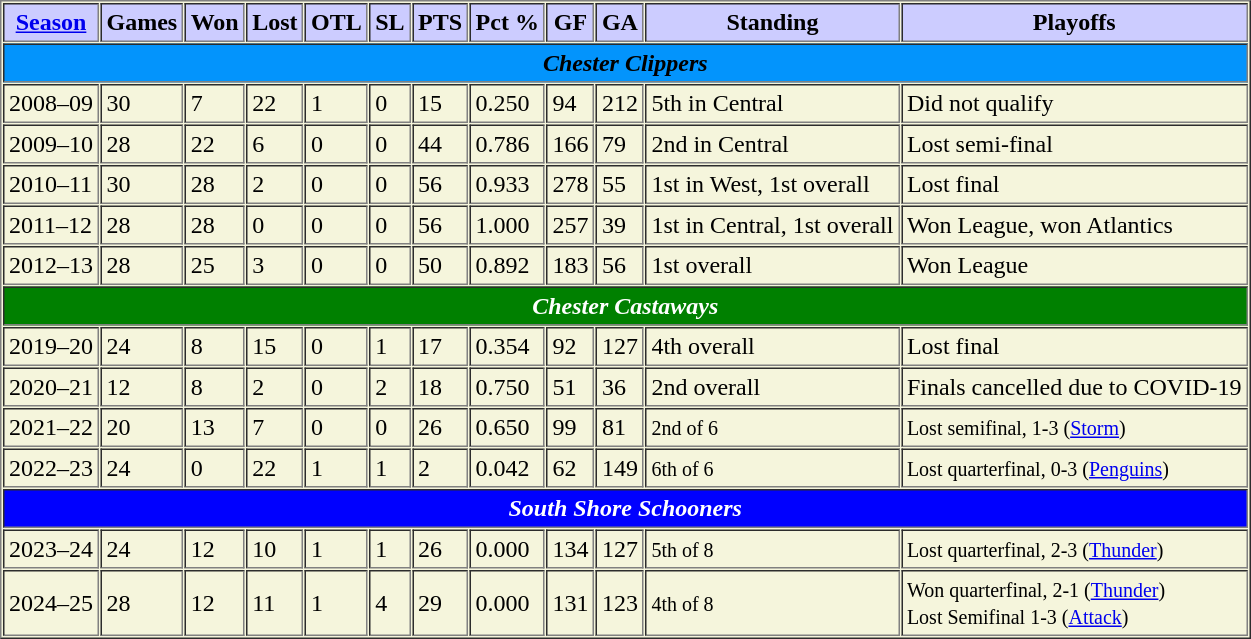<table border="1" cellpadding="3" cellspacing="1" bgcolor=beige   ="text-align: center; border: 1px #aaaaaa solid; border-collapse: collapse;">
<tr bgcolor="#ccccff">
<th><a href='#'>Season</a></th>
<th>Games</th>
<th>Won</th>
<th>Lost</th>
<th>OTL</th>
<th>SL</th>
<th>PTS</th>
<th>Pct %</th>
<th>GF</th>
<th>GA</th>
<th>Standing</th>
<th>Playoffs</th>
</tr>
<tr align="center" bgcolor="#0394fc">
<td colspan="12"><strong><em>Chester Clippers</em></strong></td>
</tr>
<tr>
<td>2008–09</td>
<td>30</td>
<td>7</td>
<td>22</td>
<td>1</td>
<td>0</td>
<td>15</td>
<td>0.250</td>
<td>94</td>
<td>212</td>
<td>5th in Central</td>
<td>Did not qualify</td>
</tr>
<tr>
<td>2009–10</td>
<td>28</td>
<td>22</td>
<td>6</td>
<td>0</td>
<td>0</td>
<td>44</td>
<td>0.786</td>
<td>166</td>
<td>79</td>
<td>2nd in Central</td>
<td>Lost semi-final</td>
</tr>
<tr>
<td>2010–11</td>
<td>30</td>
<td>28</td>
<td>2</td>
<td>0</td>
<td>0</td>
<td>56</td>
<td>0.933</td>
<td>278</td>
<td>55</td>
<td>1st in West, 1st overall</td>
<td>Lost final</td>
</tr>
<tr>
<td>2011–12</td>
<td>28</td>
<td>28</td>
<td>0</td>
<td>0</td>
<td>0</td>
<td>56</td>
<td>1.000</td>
<td>257</td>
<td>39</td>
<td>1st in Central, 1st overall</td>
<td>Won League, won Atlantics</td>
</tr>
<tr>
<td>2012–13</td>
<td>28</td>
<td>25</td>
<td>3</td>
<td>0</td>
<td>0</td>
<td>50</td>
<td>0.892</td>
<td>183</td>
<td>56</td>
<td>1st overall</td>
<td>Won League</td>
</tr>
<tr align="center" bgcolor="green" style="color: white">
<td colspan="12"><strong><em>Chester Castaways</em></strong></td>
</tr>
<tr>
<td>2019–20</td>
<td>24</td>
<td>8</td>
<td>15</td>
<td>0</td>
<td>1</td>
<td>17</td>
<td>0.354</td>
<td>92</td>
<td>127</td>
<td>4th overall</td>
<td>Lost final</td>
</tr>
<tr>
<td>2020–21</td>
<td>12</td>
<td>8</td>
<td>2</td>
<td>0</td>
<td>2</td>
<td>18</td>
<td>0.750</td>
<td>51</td>
<td>36</td>
<td>2nd overall</td>
<td>Finals cancelled due to COVID-19</td>
</tr>
<tr>
<td>2021–22</td>
<td>20</td>
<td>13</td>
<td>7</td>
<td>0</td>
<td>0</td>
<td>26</td>
<td>0.650</td>
<td>99</td>
<td>81</td>
<td><small>2nd of 6</small></td>
<td><small>Lost semifinal, 1-3 (<a href='#'>Storm</a>)</small></td>
</tr>
<tr>
<td>2022–23</td>
<td>24</td>
<td>0</td>
<td>22</td>
<td>1</td>
<td>1</td>
<td>2</td>
<td>0.042</td>
<td>62</td>
<td>149</td>
<td><small>6th of 6</small></td>
<td><small>Lost quarterfinal, 0-3 (<a href='#'>Penguins</a>)</small></td>
</tr>
<tr align="center" bgcolor="blue" style="color: white">
<td colspan="12"><strong><em>South Shore Schooners</em></strong></td>
</tr>
<tr>
<td>2023–24</td>
<td>24</td>
<td>12</td>
<td>10</td>
<td>1</td>
<td>1</td>
<td>26</td>
<td>0.000</td>
<td>134</td>
<td>127</td>
<td><small>5th of 8</small></td>
<td><small>Lost quarterfinal, 2-3 (<a href='#'>Thunder</a>)</small></td>
</tr>
<tr>
<td>2024–25</td>
<td>28</td>
<td>12</td>
<td>11</td>
<td>1</td>
<td>4</td>
<td>29</td>
<td>0.000</td>
<td>131</td>
<td>123</td>
<td><small>4th of 8</small></td>
<td><small>Won quarterfinal, 2-1 (<a href='#'>Thunder</a>)<br>Lost Semifinal 1-3 (<a href='#'>Attack</a>)</small></td>
</tr>
</table>
